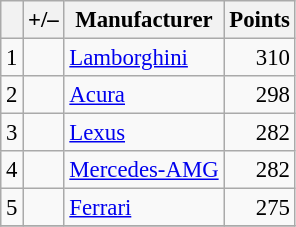<table class="wikitable" style="font-size: 95%;">
<tr>
<th scope="col"></th>
<th scope="col">+/–</th>
<th scope="col">Manufacturer</th>
<th scope="col">Points</th>
</tr>
<tr>
<td align=center>1</td>
<td align="left"></td>
<td> <a href='#'>Lamborghini</a></td>
<td align=right>310</td>
</tr>
<tr>
<td align=center>2</td>
<td align="left"></td>
<td> <a href='#'>Acura</a></td>
<td align=right>298</td>
</tr>
<tr>
<td align=center>3</td>
<td align="left"></td>
<td> <a href='#'>Lexus</a></td>
<td align=right>282</td>
</tr>
<tr>
<td align=center>4</td>
<td align="left"></td>
<td> <a href='#'>Mercedes-AMG</a></td>
<td align=right>282</td>
</tr>
<tr>
<td align=center>5</td>
<td align="left"></td>
<td> <a href='#'>Ferrari</a></td>
<td align=right>275</td>
</tr>
<tr>
</tr>
</table>
